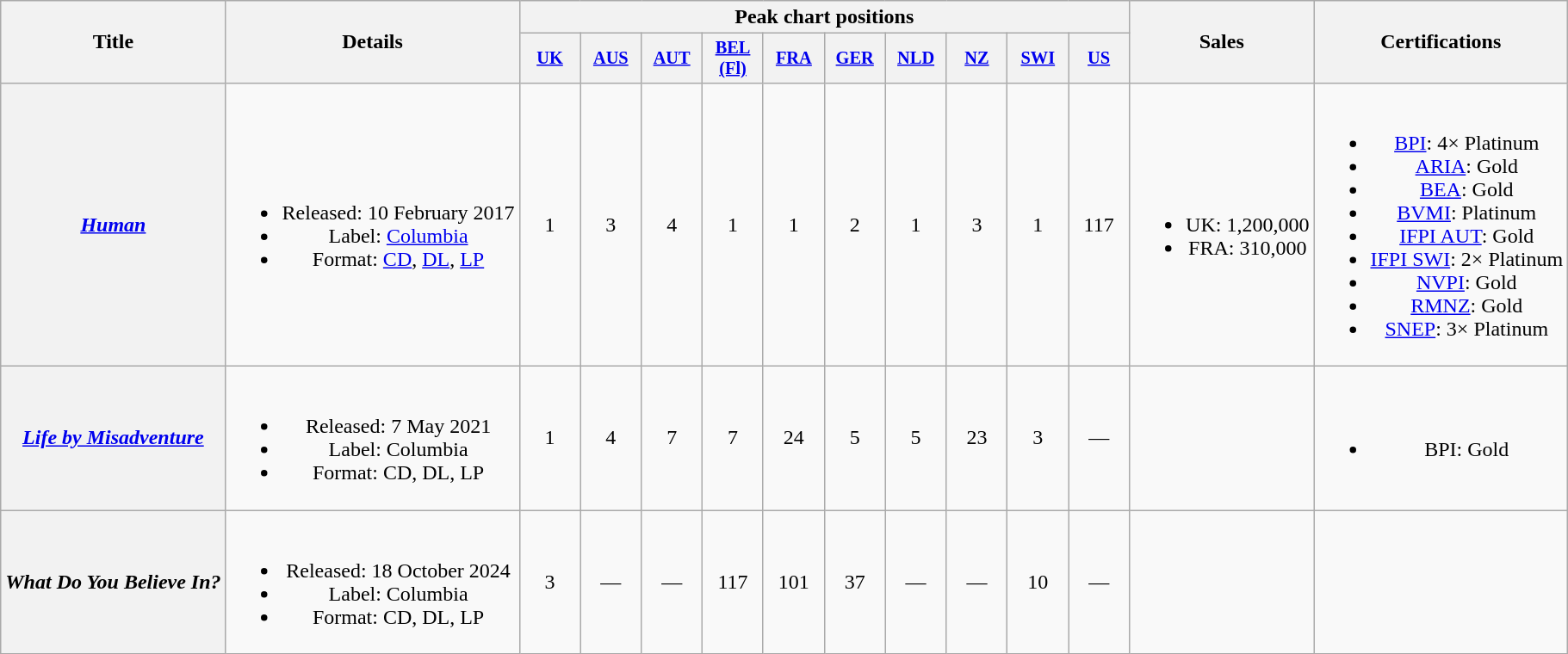<table class="wikitable plainrowheaders" style="text-align:center;">
<tr>
<th scope="col" rowspan="2">Title</th>
<th scope="col" rowspan="2">Details</th>
<th scope="col" colspan="10">Peak chart positions </th>
<th scope="col" rowspan="2">Sales</th>
<th scope="col" rowspan="2">Certifications</th>
</tr>
<tr>
<th scope="col" style="width:3em;font-size:85%;"><a href='#'>UK</a><br></th>
<th scope="col" style="width:3em;font-size:85%;"><a href='#'>AUS</a><br></th>
<th scope="col" style="width:3em;font-size:85%;"><a href='#'>AUT</a><br></th>
<th scope="col" style="width:3em;font-size:85%;"><a href='#'>BEL<br>(Fl)</a><br></th>
<th scope="col" style="width:3em;font-size:85%;"><a href='#'>FRA</a><br></th>
<th scope="col" style="width:3em;font-size:85%;"><a href='#'>GER</a><br></th>
<th scope="col" style="width:3em;font-size:85%;"><a href='#'>NLD</a><br></th>
<th scope="col" style="width:3em;font-size:85%;"><a href='#'>NZ</a><br></th>
<th scope="col" style="width:3em;font-size:85%;"><a href='#'>SWI</a><br></th>
<th scope="col" style="width:3em;font-size:85%;"><a href='#'>US</a><br></th>
</tr>
<tr>
<th scope="row"><em><a href='#'>Human</a></em></th>
<td><br><ul><li>Released: 10 February 2017</li><li>Label: <a href='#'>Columbia</a></li><li>Format: <a href='#'>CD</a>, <a href='#'>DL</a>, <a href='#'>LP</a></li></ul></td>
<td>1</td>
<td>3</td>
<td>4</td>
<td>1</td>
<td>1</td>
<td>2</td>
<td>1</td>
<td>3</td>
<td>1</td>
<td>117</td>
<td><br><ul><li>UK: 1,200,000</li><li>FRA: 310,000</li></ul></td>
<td><br><ul><li><a href='#'>BPI</a>: 4× Platinum</li><li><a href='#'>ARIA</a>: Gold</li><li><a href='#'>BEA</a>: Gold</li><li><a href='#'>BVMI</a>: Platinum</li><li><a href='#'>IFPI AUT</a>: Gold</li><li><a href='#'>IFPI SWI</a>: 2× Platinum</li><li><a href='#'>NVPI</a>: Gold</li><li><a href='#'>RMNZ</a>: Gold</li><li><a href='#'>SNEP</a>: 3× Platinum</li></ul></td>
</tr>
<tr>
<th scope="row"><em><a href='#'>Life by Misadventure</a></em></th>
<td><br><ul><li>Released: 7 May 2021</li><li>Label: Columbia</li><li>Format: CD, DL, LP</li></ul></td>
<td>1</td>
<td>4</td>
<td>7</td>
<td>7</td>
<td>24</td>
<td>5</td>
<td>5</td>
<td>23</td>
<td>3</td>
<td>—</td>
<td></td>
<td><br><ul><li>BPI: Gold</li></ul></td>
</tr>
<tr>
<th scope="row"><em>What Do You Believe In?</em></th>
<td><br><ul><li>Released: 18 October 2024</li><li>Label: Columbia</li><li>Format: CD, DL, LP</li></ul></td>
<td>3</td>
<td>—</td>
<td>—</td>
<td>117</td>
<td>101<br></td>
<td>37</td>
<td>—</td>
<td>—</td>
<td>10</td>
<td>—</td>
<td></td>
<td></td>
</tr>
</table>
